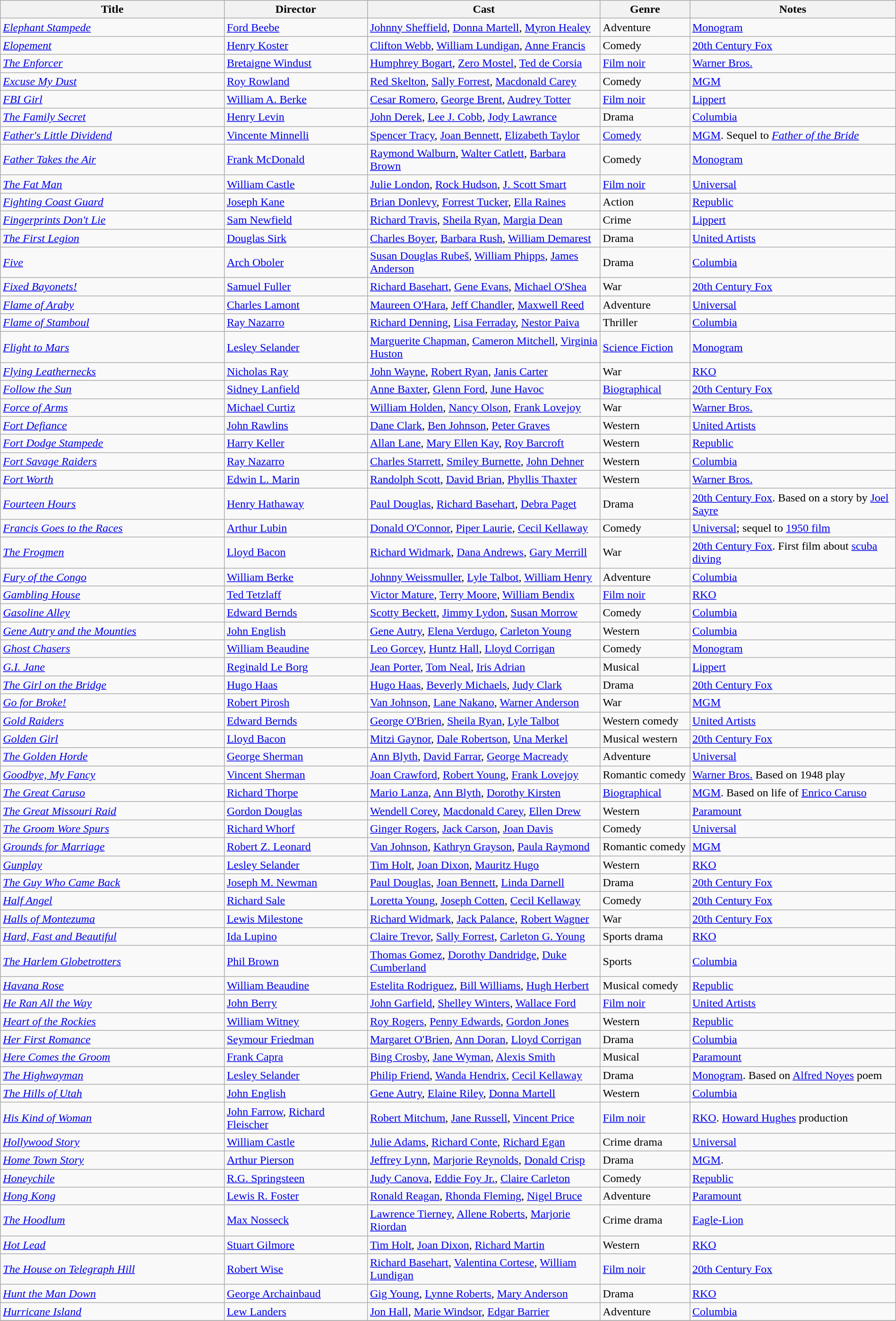<table class="wikitable" width= "100%">
<tr>
<th width=25%>Title</th>
<th width=16%>Director</th>
<th width=26%>Cast</th>
<th width=10%>Genre</th>
<th width=24%>Notes</th>
</tr>
<tr>
<td><em><a href='#'>Elephant Stampede</a></em></td>
<td><a href='#'>Ford Beebe</a></td>
<td><a href='#'>Johnny Sheffield</a>, <a href='#'>Donna Martell</a>, <a href='#'>Myron Healey</a></td>
<td>Adventure</td>
<td><a href='#'>Monogram</a></td>
</tr>
<tr>
<td><em><a href='#'>Elopement</a></em></td>
<td><a href='#'>Henry Koster</a></td>
<td><a href='#'>Clifton Webb</a>, <a href='#'>William Lundigan</a>, <a href='#'>Anne Francis</a></td>
<td>Comedy</td>
<td><a href='#'>20th Century Fox</a></td>
</tr>
<tr>
<td><em><a href='#'>The Enforcer</a></em></td>
<td><a href='#'>Bretaigne Windust</a></td>
<td><a href='#'>Humphrey Bogart</a>, <a href='#'>Zero Mostel</a>, <a href='#'>Ted de Corsia</a></td>
<td><a href='#'>Film noir</a></td>
<td><a href='#'>Warner Bros.</a></td>
</tr>
<tr>
<td><em><a href='#'>Excuse My Dust</a></em></td>
<td><a href='#'>Roy Rowland</a></td>
<td><a href='#'>Red Skelton</a>, <a href='#'>Sally Forrest</a>, <a href='#'>Macdonald Carey</a></td>
<td>Comedy</td>
<td><a href='#'>MGM</a></td>
</tr>
<tr>
<td><em><a href='#'>FBI Girl</a></em></td>
<td><a href='#'>William A. Berke</a></td>
<td><a href='#'>Cesar Romero</a>, <a href='#'>George Brent</a>, <a href='#'>Audrey Totter</a></td>
<td><a href='#'>Film noir</a></td>
<td><a href='#'>Lippert</a></td>
</tr>
<tr>
<td><em><a href='#'>The Family Secret</a></em></td>
<td><a href='#'>Henry Levin</a></td>
<td><a href='#'>John Derek</a>, <a href='#'>Lee J. Cobb</a>, <a href='#'>Jody Lawrance</a></td>
<td>Drama</td>
<td><a href='#'>Columbia</a></td>
</tr>
<tr>
<td><em><a href='#'>Father's Little Dividend</a></em></td>
<td><a href='#'>Vincente Minnelli</a></td>
<td><a href='#'>Spencer Tracy</a>, <a href='#'>Joan Bennett</a>, <a href='#'>Elizabeth Taylor</a></td>
<td><a href='#'>Comedy</a></td>
<td><a href='#'>MGM</a>. Sequel to <em><a href='#'>Father of the Bride</a></em></td>
</tr>
<tr>
<td><em><a href='#'>Father Takes the Air</a></em></td>
<td><a href='#'>Frank McDonald</a></td>
<td><a href='#'>Raymond Walburn</a>, <a href='#'>Walter Catlett</a>, <a href='#'>Barbara Brown</a></td>
<td>Comedy</td>
<td><a href='#'>Monogram</a></td>
</tr>
<tr>
<td><em><a href='#'>The Fat Man</a></em></td>
<td><a href='#'>William Castle</a></td>
<td><a href='#'>Julie London</a>, <a href='#'>Rock Hudson</a>, <a href='#'>J. Scott Smart</a></td>
<td><a href='#'>Film noir</a></td>
<td><a href='#'>Universal</a></td>
</tr>
<tr>
<td><em><a href='#'>Fighting Coast Guard</a></em></td>
<td><a href='#'>Joseph Kane</a></td>
<td><a href='#'>Brian Donlevy</a>, <a href='#'>Forrest Tucker</a>, <a href='#'>Ella Raines</a></td>
<td>Action</td>
<td><a href='#'>Republic</a></td>
</tr>
<tr>
<td><em><a href='#'>Fingerprints Don't Lie</a></em></td>
<td><a href='#'>Sam Newfield</a></td>
<td><a href='#'>Richard Travis</a>, <a href='#'>Sheila Ryan</a>, <a href='#'>Margia Dean</a></td>
<td>Crime</td>
<td><a href='#'>Lippert</a></td>
</tr>
<tr>
<td><em><a href='#'>The First Legion</a></em></td>
<td><a href='#'>Douglas Sirk</a></td>
<td><a href='#'>Charles Boyer</a>, <a href='#'>Barbara Rush</a>, <a href='#'>William Demarest</a></td>
<td>Drama</td>
<td><a href='#'>United Artists</a></td>
</tr>
<tr>
<td><em><a href='#'>Five</a></em></td>
<td><a href='#'>Arch Oboler</a></td>
<td><a href='#'>Susan Douglas Rubeš</a>, <a href='#'>William Phipps</a>, <a href='#'>James Anderson</a></td>
<td>Drama</td>
<td><a href='#'>Columbia</a></td>
</tr>
<tr>
<td><em><a href='#'>Fixed Bayonets!</a></em></td>
<td><a href='#'>Samuel Fuller</a></td>
<td><a href='#'>Richard Basehart</a>, <a href='#'>Gene Evans</a>, <a href='#'>Michael O'Shea</a></td>
<td>War</td>
<td><a href='#'>20th Century Fox</a></td>
</tr>
<tr>
<td><em><a href='#'>Flame of Araby</a></em></td>
<td><a href='#'>Charles Lamont</a></td>
<td><a href='#'>Maureen O'Hara</a>, <a href='#'>Jeff Chandler</a>, <a href='#'>Maxwell Reed</a></td>
<td>Adventure</td>
<td><a href='#'>Universal</a></td>
</tr>
<tr>
<td><em><a href='#'>Flame of Stamboul</a></em></td>
<td><a href='#'>Ray Nazarro</a></td>
<td><a href='#'>Richard Denning</a>, <a href='#'>Lisa Ferraday</a>, <a href='#'>Nestor Paiva</a></td>
<td>Thriller</td>
<td><a href='#'>Columbia</a></td>
</tr>
<tr>
<td><em><a href='#'>Flight to Mars</a></em></td>
<td><a href='#'>Lesley Selander</a></td>
<td><a href='#'>Marguerite Chapman</a>, <a href='#'>Cameron Mitchell</a>, <a href='#'>Virginia Huston</a></td>
<td><a href='#'>Science Fiction</a></td>
<td><a href='#'>Monogram</a></td>
</tr>
<tr>
<td><em><a href='#'>Flying Leathernecks</a></em></td>
<td><a href='#'>Nicholas Ray</a></td>
<td><a href='#'>John Wayne</a>, <a href='#'>Robert Ryan</a>, <a href='#'>Janis Carter</a></td>
<td>War</td>
<td><a href='#'>RKO</a></td>
</tr>
<tr>
<td><em><a href='#'>Follow the Sun</a></em></td>
<td><a href='#'>Sidney Lanfield</a></td>
<td><a href='#'>Anne Baxter</a>, <a href='#'>Glenn Ford</a>, <a href='#'>June Havoc</a></td>
<td><a href='#'>Biographical</a></td>
<td><a href='#'>20th Century Fox</a></td>
</tr>
<tr>
<td><em><a href='#'>Force of Arms</a></em></td>
<td><a href='#'>Michael Curtiz</a></td>
<td><a href='#'>William Holden</a>, <a href='#'>Nancy Olson</a>, <a href='#'>Frank Lovejoy</a></td>
<td>War</td>
<td><a href='#'>Warner Bros.</a></td>
</tr>
<tr>
<td><em><a href='#'>Fort Defiance</a></em></td>
<td><a href='#'>John Rawlins</a></td>
<td><a href='#'>Dane Clark</a>, <a href='#'>Ben Johnson</a>, <a href='#'>Peter Graves</a></td>
<td>Western</td>
<td><a href='#'>United Artists</a></td>
</tr>
<tr>
<td><em><a href='#'>Fort Dodge Stampede</a></em></td>
<td><a href='#'>Harry Keller</a></td>
<td><a href='#'>Allan Lane</a>, <a href='#'>Mary Ellen Kay</a>, <a href='#'>Roy Barcroft</a></td>
<td>Western</td>
<td><a href='#'>Republic</a></td>
</tr>
<tr>
<td><em><a href='#'>Fort Savage Raiders</a></em></td>
<td><a href='#'>Ray Nazarro</a></td>
<td><a href='#'>Charles Starrett</a>, <a href='#'>Smiley Burnette</a>, <a href='#'>John Dehner</a></td>
<td>Western</td>
<td><a href='#'>Columbia</a></td>
</tr>
<tr>
<td><em><a href='#'>Fort Worth</a></em></td>
<td><a href='#'>Edwin L. Marin</a></td>
<td><a href='#'>Randolph Scott</a>, <a href='#'>David Brian</a>, <a href='#'>Phyllis Thaxter</a></td>
<td>Western</td>
<td><a href='#'>Warner Bros.</a></td>
</tr>
<tr>
<td><em><a href='#'>Fourteen Hours</a></em></td>
<td><a href='#'>Henry Hathaway</a></td>
<td><a href='#'>Paul Douglas</a>, <a href='#'>Richard Basehart</a>, <a href='#'>Debra Paget</a></td>
<td>Drama</td>
<td><a href='#'>20th Century Fox</a>. Based on a story by <a href='#'>Joel Sayre</a></td>
</tr>
<tr>
<td><em><a href='#'>Francis Goes to the Races</a></em></td>
<td><a href='#'>Arthur Lubin</a></td>
<td><a href='#'>Donald O'Connor</a>, <a href='#'>Piper Laurie</a>, <a href='#'>Cecil Kellaway</a></td>
<td>Comedy</td>
<td><a href='#'>Universal</a>; sequel to <a href='#'>1950 film</a></td>
</tr>
<tr>
<td><em><a href='#'>The Frogmen</a></em></td>
<td><a href='#'>Lloyd Bacon</a></td>
<td><a href='#'>Richard Widmark</a>, <a href='#'>Dana Andrews</a>, <a href='#'>Gary Merrill</a></td>
<td>War</td>
<td><a href='#'>20th Century Fox</a>. First film about <a href='#'>scuba diving</a></td>
</tr>
<tr>
<td><em><a href='#'>Fury of the Congo</a></em></td>
<td><a href='#'>William Berke</a></td>
<td><a href='#'>Johnny Weissmuller</a>, <a href='#'>Lyle Talbot</a>, <a href='#'>William Henry</a></td>
<td>Adventure</td>
<td><a href='#'>Columbia</a></td>
</tr>
<tr>
<td><em><a href='#'>Gambling House</a></em></td>
<td><a href='#'>Ted Tetzlaff</a></td>
<td><a href='#'>Victor Mature</a>, <a href='#'>Terry Moore</a>, <a href='#'>William Bendix</a></td>
<td><a href='#'>Film noir</a></td>
<td><a href='#'>RKO</a></td>
</tr>
<tr>
<td><em><a href='#'>Gasoline Alley</a></em></td>
<td><a href='#'>Edward Bernds</a></td>
<td><a href='#'>Scotty Beckett</a>, <a href='#'>Jimmy Lydon</a>, <a href='#'>Susan Morrow</a></td>
<td>Comedy</td>
<td><a href='#'>Columbia</a></td>
</tr>
<tr>
<td><em><a href='#'>Gene Autry and the Mounties</a></em></td>
<td><a href='#'>John English</a></td>
<td><a href='#'>Gene Autry</a>, <a href='#'>Elena Verdugo</a>, <a href='#'>Carleton Young</a></td>
<td>Western</td>
<td><a href='#'>Columbia</a></td>
</tr>
<tr>
<td><em><a href='#'>Ghost Chasers</a></em></td>
<td><a href='#'>William Beaudine</a></td>
<td><a href='#'>Leo Gorcey</a>, <a href='#'>Huntz Hall</a>, <a href='#'>Lloyd Corrigan</a></td>
<td>Comedy</td>
<td><a href='#'>Monogram</a></td>
</tr>
<tr>
<td><em><a href='#'>G.I. Jane</a></em></td>
<td><a href='#'>Reginald Le Borg</a></td>
<td><a href='#'>Jean Porter</a>, <a href='#'>Tom Neal</a>, <a href='#'>Iris Adrian</a></td>
<td>Musical</td>
<td><a href='#'>Lippert</a></td>
</tr>
<tr>
<td><em><a href='#'>The Girl on the Bridge</a></em></td>
<td><a href='#'>Hugo Haas</a></td>
<td><a href='#'>Hugo Haas</a>, <a href='#'>Beverly Michaels</a>, <a href='#'>Judy Clark</a></td>
<td>Drama</td>
<td><a href='#'>20th Century Fox</a></td>
</tr>
<tr>
<td><em><a href='#'>Go for Broke!</a></em></td>
<td><a href='#'>Robert Pirosh</a></td>
<td><a href='#'>Van Johnson</a>, <a href='#'>Lane Nakano</a>, <a href='#'>Warner Anderson</a></td>
<td>War</td>
<td><a href='#'>MGM</a></td>
</tr>
<tr>
<td><em><a href='#'>Gold Raiders</a></em></td>
<td><a href='#'>Edward Bernds</a></td>
<td><a href='#'>George O'Brien</a>, <a href='#'>Sheila Ryan</a>, <a href='#'>Lyle Talbot</a></td>
<td>Western comedy</td>
<td><a href='#'>United Artists</a></td>
</tr>
<tr>
<td><em><a href='#'>Golden Girl</a></em></td>
<td><a href='#'>Lloyd Bacon</a></td>
<td><a href='#'>Mitzi Gaynor</a>, <a href='#'>Dale Robertson</a>, <a href='#'>Una Merkel</a></td>
<td>Musical western</td>
<td><a href='#'>20th Century Fox</a></td>
</tr>
<tr>
<td><em><a href='#'>The Golden Horde</a></em></td>
<td><a href='#'>George Sherman</a></td>
<td><a href='#'>Ann Blyth</a>, <a href='#'>David Farrar</a>, <a href='#'>George Macready</a></td>
<td>Adventure</td>
<td><a href='#'>Universal</a></td>
</tr>
<tr>
<td><em><a href='#'>Goodbye, My Fancy</a></em></td>
<td><a href='#'>Vincent Sherman</a></td>
<td><a href='#'>Joan Crawford</a>, <a href='#'>Robert Young</a>, <a href='#'>Frank Lovejoy</a></td>
<td>Romantic comedy</td>
<td><a href='#'>Warner Bros.</a> Based on 1948 play</td>
</tr>
<tr>
<td><em><a href='#'>The Great Caruso</a></em></td>
<td><a href='#'>Richard Thorpe</a></td>
<td><a href='#'>Mario Lanza</a>, <a href='#'>Ann Blyth</a>, <a href='#'>Dorothy Kirsten</a></td>
<td><a href='#'>Biographical</a></td>
<td><a href='#'>MGM</a>. Based on life of <a href='#'>Enrico Caruso</a></td>
</tr>
<tr>
<td><em><a href='#'>The Great Missouri Raid</a></em></td>
<td><a href='#'>Gordon Douglas</a></td>
<td><a href='#'>Wendell Corey</a>, <a href='#'>Macdonald Carey</a>, <a href='#'>Ellen Drew</a></td>
<td>Western</td>
<td><a href='#'>Paramount</a></td>
</tr>
<tr>
<td><em><a href='#'>The Groom Wore Spurs</a></em></td>
<td><a href='#'>Richard Whorf</a></td>
<td><a href='#'>Ginger Rogers</a>, <a href='#'>Jack Carson</a>, <a href='#'>Joan Davis</a></td>
<td>Comedy</td>
<td><a href='#'>Universal</a></td>
</tr>
<tr>
<td><em><a href='#'>Grounds for Marriage</a></em></td>
<td><a href='#'>Robert Z. Leonard</a></td>
<td><a href='#'>Van Johnson</a>, <a href='#'>Kathryn Grayson</a>, <a href='#'>Paula Raymond</a></td>
<td>Romantic comedy</td>
<td><a href='#'>MGM</a></td>
</tr>
<tr>
<td><em><a href='#'>Gunplay</a></em></td>
<td><a href='#'>Lesley Selander</a></td>
<td><a href='#'>Tim Holt</a>, <a href='#'>Joan Dixon</a>, <a href='#'>Mauritz Hugo</a></td>
<td>Western</td>
<td><a href='#'>RKO</a></td>
</tr>
<tr>
<td><em><a href='#'>The Guy Who Came Back</a></em></td>
<td><a href='#'>Joseph M. Newman</a></td>
<td><a href='#'>Paul Douglas</a>, <a href='#'>Joan Bennett</a>, <a href='#'>Linda Darnell</a></td>
<td>Drama</td>
<td><a href='#'>20th Century Fox</a></td>
</tr>
<tr>
<td><em><a href='#'>Half Angel</a></em></td>
<td><a href='#'>Richard Sale</a></td>
<td><a href='#'>Loretta Young</a>, <a href='#'>Joseph Cotten</a>, <a href='#'>Cecil Kellaway</a></td>
<td>Comedy</td>
<td><a href='#'>20th Century Fox</a></td>
</tr>
<tr>
<td><em><a href='#'>Halls of Montezuma</a></em></td>
<td><a href='#'>Lewis Milestone</a></td>
<td><a href='#'>Richard Widmark</a>, <a href='#'>Jack Palance</a>, <a href='#'>Robert Wagner</a></td>
<td>War</td>
<td><a href='#'>20th Century Fox</a></td>
</tr>
<tr>
<td><em><a href='#'>Hard, Fast and Beautiful</a></em></td>
<td><a href='#'>Ida Lupino</a></td>
<td><a href='#'>Claire Trevor</a>, <a href='#'>Sally Forrest</a>, <a href='#'>Carleton G. Young</a></td>
<td>Sports drama</td>
<td><a href='#'>RKO</a></td>
</tr>
<tr>
<td><em><a href='#'>The Harlem Globetrotters</a></em></td>
<td><a href='#'>Phil Brown</a></td>
<td><a href='#'>Thomas Gomez</a>, <a href='#'>Dorothy Dandridge</a>, <a href='#'>Duke Cumberland</a></td>
<td>Sports</td>
<td><a href='#'>Columbia</a></td>
</tr>
<tr>
<td><em><a href='#'>Havana Rose</a></em></td>
<td><a href='#'>William Beaudine</a></td>
<td><a href='#'>Estelita Rodriguez</a>, <a href='#'>Bill Williams</a>, <a href='#'>Hugh Herbert</a></td>
<td>Musical comedy</td>
<td><a href='#'>Republic</a></td>
</tr>
<tr>
<td><em><a href='#'>He Ran All the Way</a></em></td>
<td><a href='#'>John Berry</a></td>
<td><a href='#'>John Garfield</a>, <a href='#'>Shelley Winters</a>, <a href='#'>Wallace Ford</a></td>
<td><a href='#'>Film noir</a></td>
<td><a href='#'>United Artists</a></td>
</tr>
<tr>
<td><em><a href='#'>Heart of the Rockies</a></em></td>
<td><a href='#'>William Witney</a></td>
<td><a href='#'>Roy Rogers</a>, <a href='#'>Penny Edwards</a>, <a href='#'>Gordon Jones</a></td>
<td>Western</td>
<td><a href='#'>Republic</a></td>
</tr>
<tr>
<td><em><a href='#'>Her First Romance</a></em></td>
<td><a href='#'>Seymour Friedman</a></td>
<td><a href='#'>Margaret O'Brien</a>, <a href='#'>Ann Doran</a>, <a href='#'>Lloyd Corrigan</a></td>
<td>Drama</td>
<td><a href='#'>Columbia</a></td>
</tr>
<tr>
<td><em><a href='#'>Here Comes the Groom</a></em></td>
<td><a href='#'>Frank Capra</a></td>
<td><a href='#'>Bing Crosby</a>, <a href='#'>Jane Wyman</a>, <a href='#'>Alexis Smith</a></td>
<td>Musical</td>
<td><a href='#'>Paramount</a></td>
</tr>
<tr>
<td><em><a href='#'>The Highwayman</a></em></td>
<td><a href='#'>Lesley Selander</a></td>
<td><a href='#'>Philip Friend</a>, <a href='#'>Wanda Hendrix</a>, <a href='#'>Cecil Kellaway</a></td>
<td>Drama</td>
<td><a href='#'>Monogram</a>. Based on <a href='#'>Alfred Noyes</a> poem</td>
</tr>
<tr>
<td><em><a href='#'>The Hills of Utah</a></em></td>
<td><a href='#'>John English</a></td>
<td><a href='#'>Gene Autry</a>, <a href='#'>Elaine Riley</a>, <a href='#'>Donna Martell</a></td>
<td>Western</td>
<td><a href='#'>Columbia</a></td>
</tr>
<tr>
<td><em><a href='#'>His Kind of Woman</a></em></td>
<td><a href='#'>John Farrow</a>, <a href='#'>Richard Fleischer</a></td>
<td><a href='#'>Robert Mitchum</a>, <a href='#'>Jane Russell</a>, <a href='#'>Vincent Price</a></td>
<td><a href='#'>Film noir</a></td>
<td><a href='#'>RKO</a>. <a href='#'>Howard Hughes</a> production</td>
</tr>
<tr>
<td><em><a href='#'>Hollywood Story</a></em></td>
<td><a href='#'>William Castle</a></td>
<td><a href='#'>Julie Adams</a>, <a href='#'>Richard Conte</a>, <a href='#'>Richard Egan</a></td>
<td>Crime drama</td>
<td><a href='#'>Universal</a></td>
</tr>
<tr>
<td><em><a href='#'>Home Town Story</a></em></td>
<td><a href='#'>Arthur Pierson</a></td>
<td><a href='#'>Jeffrey Lynn</a>, <a href='#'>Marjorie Reynolds</a>, <a href='#'>Donald Crisp</a></td>
<td>Drama</td>
<td><a href='#'>MGM</a>.</td>
</tr>
<tr>
<td><em><a href='#'>Honeychile</a></em></td>
<td><a href='#'>R.G. Springsteen</a></td>
<td><a href='#'>Judy Canova</a>, <a href='#'>Eddie Foy Jr.</a>, <a href='#'>Claire Carleton</a></td>
<td>Comedy</td>
<td><a href='#'>Republic</a></td>
</tr>
<tr>
<td><em><a href='#'>Hong Kong</a></em></td>
<td><a href='#'>Lewis R. Foster</a></td>
<td><a href='#'>Ronald Reagan</a>, <a href='#'>Rhonda Fleming</a>, <a href='#'>Nigel Bruce</a></td>
<td>Adventure</td>
<td><a href='#'>Paramount</a></td>
</tr>
<tr>
<td><em><a href='#'>The Hoodlum</a></em></td>
<td><a href='#'>Max Nosseck</a></td>
<td><a href='#'>Lawrence Tierney</a>, <a href='#'>Allene Roberts</a>, <a href='#'>Marjorie Riordan</a></td>
<td>Crime drama</td>
<td><a href='#'>Eagle-Lion</a></td>
</tr>
<tr>
<td><em><a href='#'>Hot Lead</a></em></td>
<td><a href='#'>Stuart Gilmore</a></td>
<td><a href='#'>Tim Holt</a>, <a href='#'>Joan Dixon</a>, <a href='#'>Richard Martin</a></td>
<td>Western</td>
<td><a href='#'>RKO</a></td>
</tr>
<tr>
<td><em><a href='#'>The House on Telegraph Hill</a></em></td>
<td><a href='#'>Robert Wise</a></td>
<td><a href='#'>Richard Basehart</a>, <a href='#'>Valentina Cortese</a>, <a href='#'>William Lundigan</a></td>
<td><a href='#'>Film noir</a></td>
<td><a href='#'>20th Century Fox</a></td>
</tr>
<tr>
<td><em><a href='#'>Hunt the Man Down</a></em></td>
<td><a href='#'>George Archainbaud</a></td>
<td><a href='#'>Gig Young</a>, <a href='#'>Lynne Roberts</a>, <a href='#'>Mary Anderson</a></td>
<td>Drama</td>
<td><a href='#'>RKO</a></td>
</tr>
<tr>
<td><em><a href='#'>Hurricane Island</a></em></td>
<td><a href='#'>Lew Landers</a></td>
<td><a href='#'>Jon Hall</a>, <a href='#'>Marie Windsor</a>, <a href='#'>Edgar Barrier</a></td>
<td>Adventure</td>
<td><a href='#'>Columbia</a></td>
</tr>
<tr>
</tr>
</table>
